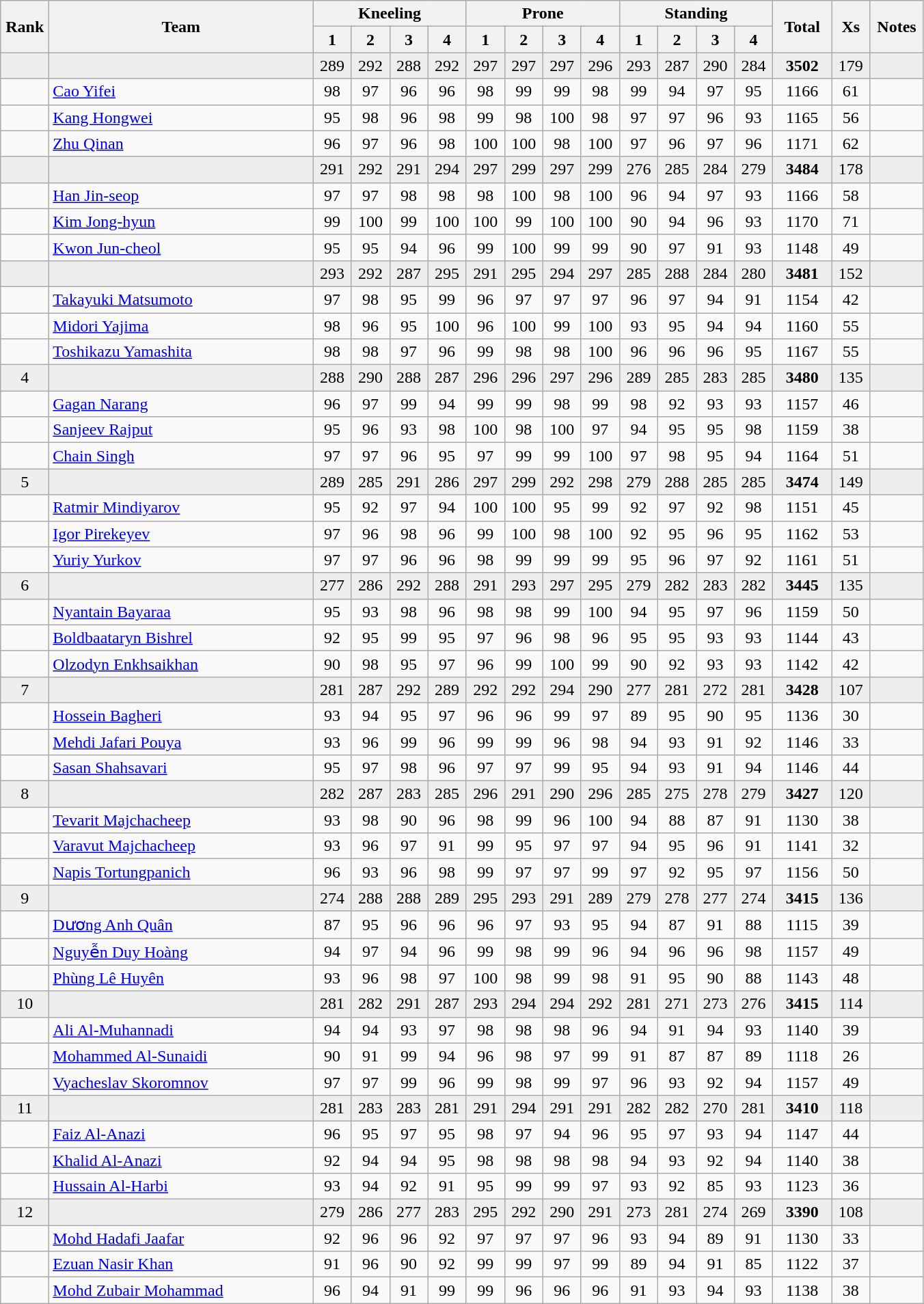<table class="wikitable" style="text-align:center">
<tr>
<th rowspan=2 width=40>Rank</th>
<th rowspan=2 width=250>Team</th>
<th colspan=4>Kneeling</th>
<th colspan=4>Prone</th>
<th colspan=4>Standing</th>
<th rowspan=2 width=50>Total</th>
<th rowspan=2 width=30>Xs</th>
<th rowspan=2 width=45>Notes</th>
</tr>
<tr>
<th width=30>1</th>
<th width=30>2</th>
<th width=30>3</th>
<th width=30>4</th>
<th width=30>1</th>
<th width=30>2</th>
<th width=30>3</th>
<th width=30>4</th>
<th width=30>1</th>
<th width=30>2</th>
<th width=30>3</th>
<th width=30>4</th>
</tr>
<tr bgcolor=eeeeee>
<td></td>
<td align=left></td>
<td>289</td>
<td>292</td>
<td>288</td>
<td>292</td>
<td>297</td>
<td>297</td>
<td>297</td>
<td>296</td>
<td>293</td>
<td>287</td>
<td>290</td>
<td>284</td>
<td><strong>3502</strong></td>
<td>179</td>
<td></td>
</tr>
<tr>
<td></td>
<td align=left><a href='#'>Cao Yifei</a></td>
<td>98</td>
<td>97</td>
<td>96</td>
<td>96</td>
<td>98</td>
<td>99</td>
<td>99</td>
<td>98</td>
<td>99</td>
<td>94</td>
<td>97</td>
<td>95</td>
<td>1166</td>
<td>61</td>
<td></td>
</tr>
<tr>
<td></td>
<td align=left><a href='#'>Kang Hongwei</a></td>
<td>95</td>
<td>98</td>
<td>96</td>
<td>98</td>
<td>99</td>
<td>98</td>
<td>100</td>
<td>98</td>
<td>97</td>
<td>97</td>
<td>96</td>
<td>93</td>
<td>1165</td>
<td>56</td>
<td></td>
</tr>
<tr>
<td></td>
<td align=left><a href='#'>Zhu Qinan</a></td>
<td>96</td>
<td>97</td>
<td>96</td>
<td>98</td>
<td>100</td>
<td>100</td>
<td>98</td>
<td>100</td>
<td>97</td>
<td>96</td>
<td>97</td>
<td>96</td>
<td>1171</td>
<td>62</td>
<td></td>
</tr>
<tr bgcolor=eeeeee>
<td></td>
<td align=left></td>
<td>291</td>
<td>292</td>
<td>291</td>
<td>294</td>
<td>297</td>
<td>299</td>
<td>297</td>
<td>299</td>
<td>276</td>
<td>285</td>
<td>284</td>
<td>279</td>
<td><strong>3484</strong></td>
<td>178</td>
<td></td>
</tr>
<tr>
<td></td>
<td align=left><a href='#'>Han Jin-seop</a></td>
<td>97</td>
<td>97</td>
<td>98</td>
<td>98</td>
<td>98</td>
<td>100</td>
<td>98</td>
<td>100</td>
<td>96</td>
<td>94</td>
<td>97</td>
<td>93</td>
<td>1166</td>
<td>58</td>
<td></td>
</tr>
<tr>
<td></td>
<td align=left><a href='#'>Kim Jong-hyun</a></td>
<td>99</td>
<td>100</td>
<td>99</td>
<td>100</td>
<td>100</td>
<td>99</td>
<td>100</td>
<td>100</td>
<td>90</td>
<td>94</td>
<td>96</td>
<td>93</td>
<td>1170</td>
<td>71</td>
<td></td>
</tr>
<tr>
<td></td>
<td align=left><a href='#'>Kwon Jun-cheol</a></td>
<td>95</td>
<td>95</td>
<td>94</td>
<td>96</td>
<td>99</td>
<td>100</td>
<td>99</td>
<td>99</td>
<td>90</td>
<td>97</td>
<td>91</td>
<td>93</td>
<td>1148</td>
<td>49</td>
<td></td>
</tr>
<tr bgcolor=eeeeee>
<td></td>
<td align=left></td>
<td>293</td>
<td>292</td>
<td>287</td>
<td>295</td>
<td>291</td>
<td>295</td>
<td>294</td>
<td>297</td>
<td>285</td>
<td>288</td>
<td>284</td>
<td>280</td>
<td><strong>3481</strong></td>
<td>152</td>
<td></td>
</tr>
<tr>
<td></td>
<td align=left><a href='#'>Takayuki Matsumoto</a></td>
<td>97</td>
<td>98</td>
<td>95</td>
<td>99</td>
<td>96</td>
<td>97</td>
<td>97</td>
<td>97</td>
<td>96</td>
<td>97</td>
<td>94</td>
<td>91</td>
<td>1154</td>
<td>42</td>
<td></td>
</tr>
<tr>
<td></td>
<td align=left><a href='#'>Midori Yajima</a></td>
<td>98</td>
<td>96</td>
<td>95</td>
<td>100</td>
<td>96</td>
<td>100</td>
<td>99</td>
<td>100</td>
<td>93</td>
<td>95</td>
<td>94</td>
<td>94</td>
<td>1160</td>
<td>55</td>
<td></td>
</tr>
<tr>
<td></td>
<td align=left><a href='#'>Toshikazu Yamashita</a></td>
<td>98</td>
<td>98</td>
<td>97</td>
<td>96</td>
<td>99</td>
<td>98</td>
<td>98</td>
<td>100</td>
<td>96</td>
<td>96</td>
<td>96</td>
<td>95</td>
<td>1167</td>
<td>55</td>
<td></td>
</tr>
<tr bgcolor=eeeeee>
<td>4</td>
<td align=left></td>
<td>288</td>
<td>290</td>
<td>288</td>
<td>287</td>
<td>296</td>
<td>296</td>
<td>297</td>
<td>296</td>
<td>289</td>
<td>285</td>
<td>283</td>
<td>285</td>
<td><strong>3480</strong></td>
<td>135</td>
<td></td>
</tr>
<tr>
<td></td>
<td align=left><a href='#'>Gagan Narang</a></td>
<td>96</td>
<td>97</td>
<td>99</td>
<td>94</td>
<td>99</td>
<td>99</td>
<td>98</td>
<td>99</td>
<td>98</td>
<td>92</td>
<td>93</td>
<td>93</td>
<td>1157</td>
<td>46</td>
<td></td>
</tr>
<tr>
<td></td>
<td align=left><a href='#'>Sanjeev Rajput</a></td>
<td>95</td>
<td>96</td>
<td>93</td>
<td>98</td>
<td>100</td>
<td>98</td>
<td>100</td>
<td>97</td>
<td>94</td>
<td>95</td>
<td>95</td>
<td>98</td>
<td>1159</td>
<td>38</td>
<td></td>
</tr>
<tr>
<td></td>
<td align=left><a href='#'>Chain Singh</a></td>
<td>97</td>
<td>97</td>
<td>96</td>
<td>95</td>
<td>97</td>
<td>99</td>
<td>99</td>
<td>100</td>
<td>97</td>
<td>98</td>
<td>95</td>
<td>94</td>
<td>1164</td>
<td>51</td>
<td></td>
</tr>
<tr bgcolor=eeeeee>
<td>5</td>
<td align=left></td>
<td>289</td>
<td>285</td>
<td>291</td>
<td>286</td>
<td>297</td>
<td>299</td>
<td>292</td>
<td>298</td>
<td>279</td>
<td>288</td>
<td>285</td>
<td>285</td>
<td><strong>3474</strong></td>
<td>149</td>
<td></td>
</tr>
<tr>
<td></td>
<td align=left><a href='#'>Ratmir Mindiyarov</a></td>
<td>95</td>
<td>92</td>
<td>97</td>
<td>94</td>
<td>100</td>
<td>100</td>
<td>95</td>
<td>99</td>
<td>92</td>
<td>97</td>
<td>92</td>
<td>98</td>
<td>1151</td>
<td>45</td>
<td></td>
</tr>
<tr>
<td></td>
<td align=left><a href='#'>Igor Pirekeyev</a></td>
<td>97</td>
<td>96</td>
<td>98</td>
<td>96</td>
<td>99</td>
<td>100</td>
<td>98</td>
<td>100</td>
<td>92</td>
<td>95</td>
<td>96</td>
<td>95</td>
<td>1162</td>
<td>53</td>
<td></td>
</tr>
<tr>
<td></td>
<td align=left><a href='#'>Yuriy Yurkov</a></td>
<td>97</td>
<td>97</td>
<td>96</td>
<td>96</td>
<td>98</td>
<td>99</td>
<td>99</td>
<td>99</td>
<td>95</td>
<td>96</td>
<td>97</td>
<td>92</td>
<td>1161</td>
<td>51</td>
<td></td>
</tr>
<tr bgcolor=eeeeee>
<td>6</td>
<td align=left></td>
<td>277</td>
<td>286</td>
<td>292</td>
<td>288</td>
<td>291</td>
<td>293</td>
<td>297</td>
<td>295</td>
<td>279</td>
<td>282</td>
<td>283</td>
<td>282</td>
<td><strong>3445</strong></td>
<td>135</td>
<td></td>
</tr>
<tr>
<td></td>
<td align=left><a href='#'>Nyantain Bayaraa</a></td>
<td>95</td>
<td>93</td>
<td>98</td>
<td>96</td>
<td>98</td>
<td>98</td>
<td>99</td>
<td>100</td>
<td>94</td>
<td>95</td>
<td>97</td>
<td>96</td>
<td>1159</td>
<td>50</td>
<td></td>
</tr>
<tr>
<td></td>
<td align=left><a href='#'>Boldbaataryn Bishrel</a></td>
<td>92</td>
<td>95</td>
<td>99</td>
<td>95</td>
<td>97</td>
<td>96</td>
<td>98</td>
<td>96</td>
<td>95</td>
<td>95</td>
<td>93</td>
<td>93</td>
<td>1144</td>
<td>43</td>
<td></td>
</tr>
<tr>
<td></td>
<td align=left><a href='#'>Olzodyn Enkhsaikhan</a></td>
<td>90</td>
<td>98</td>
<td>95</td>
<td>97</td>
<td>96</td>
<td>99</td>
<td>100</td>
<td>99</td>
<td>90</td>
<td>92</td>
<td>93</td>
<td>93</td>
<td>1142</td>
<td>42</td>
<td></td>
</tr>
<tr bgcolor=eeeeee>
<td>7</td>
<td align=left></td>
<td>281</td>
<td>287</td>
<td>292</td>
<td>289</td>
<td>292</td>
<td>292</td>
<td>294</td>
<td>290</td>
<td>277</td>
<td>281</td>
<td>272</td>
<td>281</td>
<td><strong>3428</strong></td>
<td>107</td>
<td></td>
</tr>
<tr>
<td></td>
<td align=left><a href='#'>Hossein Bagheri</a></td>
<td>93</td>
<td>94</td>
<td>95</td>
<td>97</td>
<td>96</td>
<td>96</td>
<td>99</td>
<td>97</td>
<td>89</td>
<td>95</td>
<td>90</td>
<td>95</td>
<td>1136</td>
<td>30</td>
<td></td>
</tr>
<tr>
<td></td>
<td align=left><a href='#'>Mehdi Jafari Pouya</a></td>
<td>93</td>
<td>96</td>
<td>99</td>
<td>96</td>
<td>99</td>
<td>99</td>
<td>96</td>
<td>98</td>
<td>94</td>
<td>93</td>
<td>91</td>
<td>92</td>
<td>1146</td>
<td>33</td>
<td></td>
</tr>
<tr>
<td></td>
<td align=left><a href='#'>Sasan Shahsavari</a></td>
<td>95</td>
<td>97</td>
<td>98</td>
<td>96</td>
<td>97</td>
<td>97</td>
<td>99</td>
<td>95</td>
<td>94</td>
<td>93</td>
<td>91</td>
<td>94</td>
<td>1146</td>
<td>44</td>
<td></td>
</tr>
<tr bgcolor=eeeeee>
<td>8</td>
<td align=left></td>
<td>282</td>
<td>287</td>
<td>283</td>
<td>285</td>
<td>296</td>
<td>291</td>
<td>290</td>
<td>296</td>
<td>285</td>
<td>275</td>
<td>278</td>
<td>279</td>
<td><strong>3427</strong></td>
<td>120</td>
<td></td>
</tr>
<tr>
<td></td>
<td align=left><a href='#'>Tevarit Majchacheep</a></td>
<td>93</td>
<td>98</td>
<td>90</td>
<td>96</td>
<td>98</td>
<td>99</td>
<td>96</td>
<td>100</td>
<td>94</td>
<td>88</td>
<td>87</td>
<td>91</td>
<td>1130</td>
<td>38</td>
<td></td>
</tr>
<tr>
<td></td>
<td align=left><a href='#'>Varavut Majchacheep</a></td>
<td>93</td>
<td>96</td>
<td>97</td>
<td>91</td>
<td>99</td>
<td>95</td>
<td>97</td>
<td>97</td>
<td>94</td>
<td>95</td>
<td>96</td>
<td>91</td>
<td>1141</td>
<td>32</td>
<td></td>
</tr>
<tr>
<td></td>
<td align=left><a href='#'>Napis Tortungpanich</a></td>
<td>96</td>
<td>93</td>
<td>96</td>
<td>98</td>
<td>99</td>
<td>97</td>
<td>97</td>
<td>99</td>
<td>97</td>
<td>92</td>
<td>95</td>
<td>97</td>
<td>1156</td>
<td>50</td>
<td></td>
</tr>
<tr bgcolor=eeeeee>
<td>9</td>
<td align=left></td>
<td>274</td>
<td>288</td>
<td>288</td>
<td>289</td>
<td>295</td>
<td>293</td>
<td>291</td>
<td>289</td>
<td>279</td>
<td>278</td>
<td>277</td>
<td>274</td>
<td><strong>3415</strong></td>
<td>136</td>
<td></td>
</tr>
<tr>
<td></td>
<td align=left><a href='#'>Dương Anh Quân</a></td>
<td>87</td>
<td>95</td>
<td>96</td>
<td>96</td>
<td>96</td>
<td>97</td>
<td>93</td>
<td>95</td>
<td>94</td>
<td>87</td>
<td>91</td>
<td>88</td>
<td>1115</td>
<td>39</td>
<td></td>
</tr>
<tr>
<td></td>
<td align=left><a href='#'>Nguyễn Duy Hoàng</a></td>
<td>94</td>
<td>97</td>
<td>94</td>
<td>96</td>
<td>99</td>
<td>98</td>
<td>99</td>
<td>96</td>
<td>94</td>
<td>96</td>
<td>96</td>
<td>98</td>
<td>1157</td>
<td>49</td>
<td></td>
</tr>
<tr>
<td></td>
<td align=left><a href='#'>Phùng Lê Huyên</a></td>
<td>93</td>
<td>96</td>
<td>98</td>
<td>97</td>
<td>100</td>
<td>98</td>
<td>99</td>
<td>98</td>
<td>91</td>
<td>95</td>
<td>90</td>
<td>88</td>
<td>1143</td>
<td>48</td>
<td></td>
</tr>
<tr bgcolor=eeeeee>
<td>10</td>
<td align=left></td>
<td>281</td>
<td>282</td>
<td>291</td>
<td>287</td>
<td>293</td>
<td>294</td>
<td>294</td>
<td>292</td>
<td>281</td>
<td>271</td>
<td>273</td>
<td>276</td>
<td><strong>3415</strong></td>
<td>114</td>
<td></td>
</tr>
<tr>
<td></td>
<td align=left><a href='#'>Ali Al-Muhannadi</a></td>
<td>94</td>
<td>94</td>
<td>93</td>
<td>97</td>
<td>98</td>
<td>98</td>
<td>98</td>
<td>96</td>
<td>94</td>
<td>91</td>
<td>94</td>
<td>93</td>
<td>1140</td>
<td>39</td>
<td></td>
</tr>
<tr>
<td></td>
<td align=left><a href='#'>Mohammed Al-Sunaidi</a></td>
<td>90</td>
<td>91</td>
<td>99</td>
<td>94</td>
<td>96</td>
<td>98</td>
<td>97</td>
<td>99</td>
<td>91</td>
<td>87</td>
<td>87</td>
<td>89</td>
<td>1118</td>
<td>26</td>
<td></td>
</tr>
<tr>
<td></td>
<td align=left><a href='#'>Vyacheslav Skoromnov</a></td>
<td>97</td>
<td>97</td>
<td>99</td>
<td>96</td>
<td>99</td>
<td>98</td>
<td>99</td>
<td>97</td>
<td>96</td>
<td>93</td>
<td>92</td>
<td>94</td>
<td>1157</td>
<td>49</td>
<td></td>
</tr>
<tr bgcolor=eeeeee>
<td>11</td>
<td align=left></td>
<td>281</td>
<td>283</td>
<td>283</td>
<td>281</td>
<td>291</td>
<td>294</td>
<td>291</td>
<td>291</td>
<td>282</td>
<td>282</td>
<td>270</td>
<td>281</td>
<td><strong>3410</strong></td>
<td>118</td>
<td></td>
</tr>
<tr>
<td></td>
<td align=left><a href='#'>Faiz Al-Anazi</a></td>
<td>96</td>
<td>95</td>
<td>97</td>
<td>95</td>
<td>98</td>
<td>97</td>
<td>94</td>
<td>96</td>
<td>95</td>
<td>97</td>
<td>93</td>
<td>94</td>
<td>1147</td>
<td>44</td>
<td></td>
</tr>
<tr>
<td></td>
<td align=left><a href='#'>Khalid Al-Anazi</a></td>
<td>92</td>
<td>94</td>
<td>94</td>
<td>95</td>
<td>98</td>
<td>98</td>
<td>98</td>
<td>98</td>
<td>94</td>
<td>93</td>
<td>92</td>
<td>94</td>
<td>1140</td>
<td>38</td>
<td></td>
</tr>
<tr>
<td></td>
<td align=left><a href='#'>Hussain Al-Harbi</a></td>
<td>93</td>
<td>94</td>
<td>92</td>
<td>91</td>
<td>95</td>
<td>99</td>
<td>99</td>
<td>97</td>
<td>93</td>
<td>92</td>
<td>85</td>
<td>93</td>
<td>1123</td>
<td>36</td>
<td></td>
</tr>
<tr bgcolor=eeeeee>
<td>12</td>
<td align=left></td>
<td>279</td>
<td>286</td>
<td>277</td>
<td>283</td>
<td>295</td>
<td>292</td>
<td>290</td>
<td>291</td>
<td>273</td>
<td>281</td>
<td>274</td>
<td>269</td>
<td><strong>3390</strong></td>
<td>108</td>
<td></td>
</tr>
<tr>
<td></td>
<td align=left><a href='#'>Mohd Hadafi Jaafar</a></td>
<td>92</td>
<td>96</td>
<td>96</td>
<td>92</td>
<td>97</td>
<td>97</td>
<td>97</td>
<td>96</td>
<td>93</td>
<td>94</td>
<td>89</td>
<td>91</td>
<td>1130</td>
<td>33</td>
<td></td>
</tr>
<tr>
<td></td>
<td align=left><a href='#'>Ezuan Nasir Khan</a></td>
<td>91</td>
<td>96</td>
<td>90</td>
<td>92</td>
<td>99</td>
<td>99</td>
<td>97</td>
<td>99</td>
<td>89</td>
<td>94</td>
<td>91</td>
<td>85</td>
<td>1122</td>
<td>37</td>
<td></td>
</tr>
<tr>
<td></td>
<td align=left><a href='#'>Mohd Zubair Mohammad</a></td>
<td>96</td>
<td>94</td>
<td>91</td>
<td>99</td>
<td>99</td>
<td>96</td>
<td>96</td>
<td>96</td>
<td>91</td>
<td>93</td>
<td>94</td>
<td>93</td>
<td>1138</td>
<td>38</td>
<td></td>
</tr>
</table>
